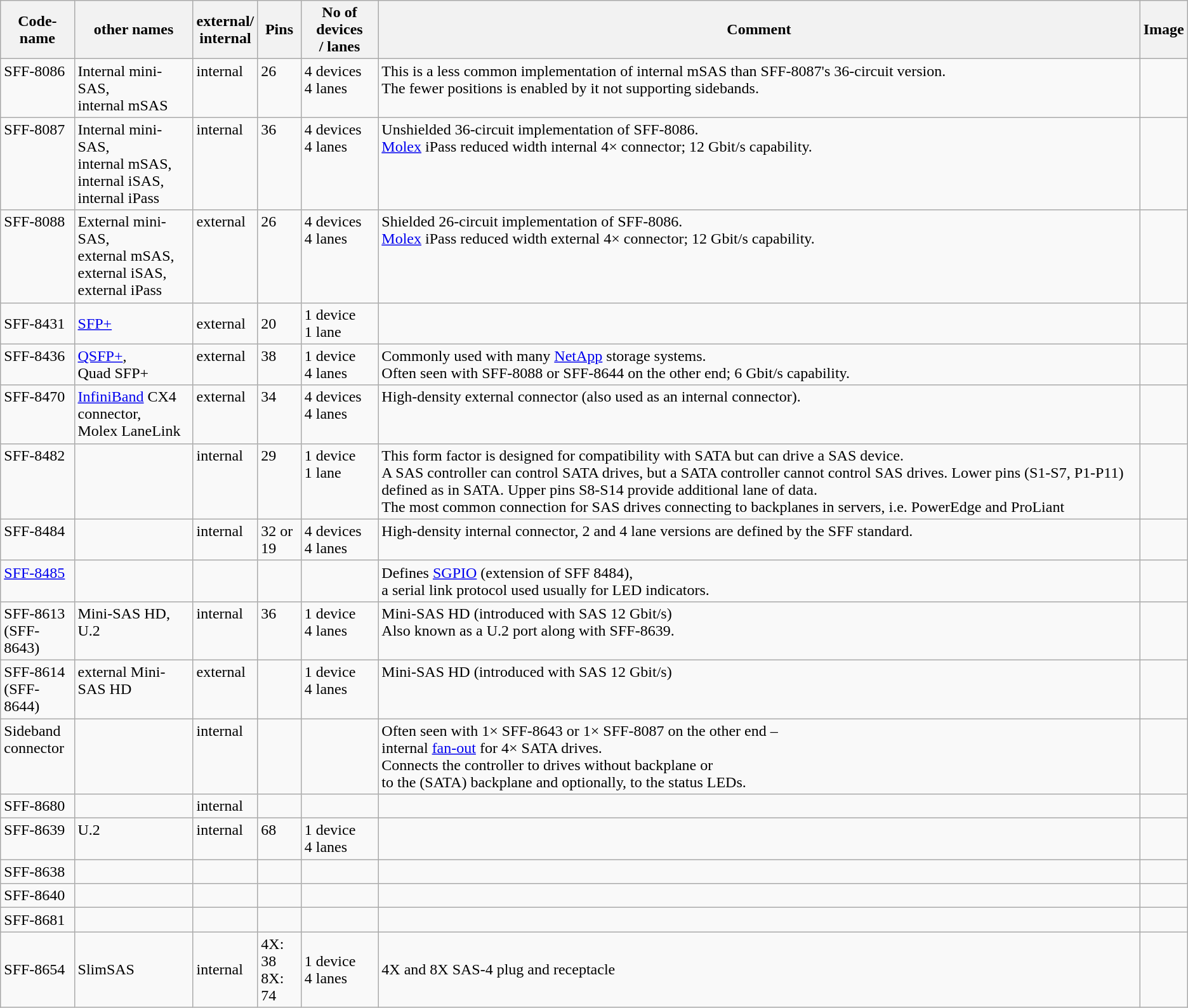<table class="wikitable sortable" style="text-align:left; vertical-align:top;">
<tr>
<th>Code-<br>name</th>
<th>other names</th>
<th>external/<br>internal</th>
<th>Pins</th>
<th>No of devices<br>/ lanes</th>
<th>Comment</th>
<th>Image</th>
</tr>
<tr style="text-align:left; vertical-align:top;">
<td>SFF-8086</td>
<td>Internal mini-SAS,<br>internal mSAS</td>
<td>internal</td>
<td>26</td>
<td>4 devices<br>4 lanes</td>
<td>This is a less common implementation of internal mSAS than SFF-8087's 36-circuit version.<br>The fewer positions is enabled by it not supporting sidebands.</td>
<td style="padding: 0"></td>
</tr>
<tr style="text-align:left; vertical-align:top;">
<td>SFF-8087</td>
<td>Internal mini-SAS,<br>internal mSAS,<br>internal iSAS,<br>internal iPass</td>
<td>internal</td>
<td>36</td>
<td>4 devices<br>4 lanes</td>
<td>Unshielded 36-circuit implementation of SFF-8086.<br><a href='#'>Molex</a> iPass reduced width internal 4× connector; 12 Gbit/s capability.</td>
<td style="padding: 0"></td>
</tr>
<tr style="text-align:left; vertical-align:top;">
<td>SFF-8088</td>
<td>External mini-SAS,<br>external mSAS,<br>external iSAS,<br>external iPass</td>
<td>external</td>
<td>26</td>
<td>4 devices<br>4 lanes</td>
<td>Shielded 26-circuit implementation of SFF-8086.<br><a href='#'>Molex</a> iPass reduced width external 4× connector; 12 Gbit/s capability.</td>
<td style="padding: 0"></td>
</tr>
<tr>
<td>SFF-8431</td>
<td><a href='#'>SFP+</a></td>
<td>external</td>
<td>20</td>
<td>1 device<br>1 lane</td>
<td></td>
<td></td>
</tr>
<tr style="text-align:left; vertical-align:top;">
<td>SFF-8436</td>
<td><a href='#'>QSFP+</a>,<br>Quad SFP+</td>
<td>external</td>
<td>38</td>
<td>1 device<br>4 lanes</td>
<td>Commonly used with many <a href='#'>NetApp</a> storage systems.<br>Often seen with SFF-8088 or SFF-8644 on the other end; 6 Gbit/s capability.</td>
<td></td>
</tr>
<tr style="text-align:left; vertical-align:top;">
<td>SFF-8470</td>
<td><a href='#'>InfiniBand</a> CX4<br>connector,<br>Molex LaneLink</td>
<td>external</td>
<td>34</td>
<td>4 devices<br>4 lanes</td>
<td>High-density external connector (also used as an internal connector).</td>
<td style="padding: 0"></td>
</tr>
<tr style="text-align:left; vertical-align:top;">
<td>SFF-8482</td>
<td></td>
<td>internal</td>
<td>29</td>
<td>1 device<br>1 lane</td>
<td>This form factor is designed for compatibility with SATA but can drive a SAS device.<br>A SAS controller can control SATA drives, but a SATA controller cannot control SAS drives. Lower pins (S1-S7, P1-P11) defined as in SATA. Upper pins S8-S14 provide additional lane of data.<br>The most common connection for SAS drives connecting to backplanes in servers, i.e. PowerEdge and ProLiant</td>
<td style="padding: 0"></td>
</tr>
<tr style="text-align:left; vertical-align:top;">
<td>SFF-8484</td>
<td></td>
<td>internal</td>
<td>32 or<br>19</td>
<td>4 devices<br>4 lanes</td>
<td>High-density internal connector, 2 and 4 lane versions are defined by the SFF standard.</td>
<td style="padding: 0"></td>
</tr>
<tr style="text-align:left; vertical-align:top;">
<td><a href='#'>SFF-8485</a></td>
<td></td>
<td></td>
<td></td>
<td></td>
<td>Defines <a href='#'>SGPIO</a> (extension of SFF 8484),<br>a serial link protocol used usually for LED indicators.</td>
<td></td>
</tr>
<tr style="text-align:left; vertical-align:top;">
<td>SFF-8613<br>(SFF-8643)</td>
<td>Mini-SAS HD,<br>U.2</td>
<td>internal</td>
<td>36</td>
<td>1 device<br>4 lanes</td>
<td>Mini-SAS HD (introduced with SAS 12 Gbit/s)<br>Also known as a U.2 port along with SFF-8639.</td>
<td style="padding: 0"></td>
</tr>
<tr style="text-align:left; vertical-align:top;">
<td>SFF-8614<br>(SFF-8644)</td>
<td>external Mini-SAS HD</td>
<td>external</td>
<td></td>
<td>1 device<br>4 lanes</td>
<td>Mini-SAS HD (introduced with SAS 12 Gbit/s)</td>
<td style="padding: 0"></td>
</tr>
<tr style="text-align:left; vertical-align:top;">
<td>Sideband<br>connector</td>
<td></td>
<td>internal</td>
<td></td>
<td></td>
<td>Often seen with 1× SFF-8643 or 1× SFF-8087 on the other end –<br>internal <a href='#'>fan-out</a> for 4× SATA drives.<br>Connects the controller to drives without backplane or<br>to the (SATA) backplane and optionally, to the status LEDs.</td>
<td style="padding: 0"></td>
</tr>
<tr style="text-align:left; vertical-align:top;">
<td>SFF-8680</td>
<td></td>
<td>internal</td>
<td></td>
<td></td>
<td></td>
<td style="padding: 0"></td>
</tr>
<tr style="text-align:left; vertical-align:top;">
<td>SFF-8639</td>
<td>U.2</td>
<td>internal</td>
<td>68</td>
<td>1 device<br>4 lanes</td>
<td></td>
<td style="padding: 0"><br></td>
</tr>
<tr style="text-align:left; vertical-align:top;">
<td>SFF-8638</td>
<td></td>
<td></td>
<td></td>
<td></td>
<td></td>
<td></td>
</tr>
<tr style="text-align:left; vertical-align:top;">
<td>SFF-8640</td>
<td></td>
<td></td>
<td></td>
<td></td>
<td></td>
<td></td>
</tr>
<tr style="text-align:left; vertical-align:top;">
<td>SFF-8681</td>
<td></td>
<td></td>
<td></td>
<td></td>
<td></td>
<td></td>
</tr>
<tr>
<td>SFF-8654</td>
<td>SlimSAS</td>
<td>internal</td>
<td>4X: 38<br>8X: 74</td>
<td>1 device<br>4 lanes</td>
<td>4X and 8X SAS-4 plug and receptacle</td>
<td></td>
</tr>
</table>
